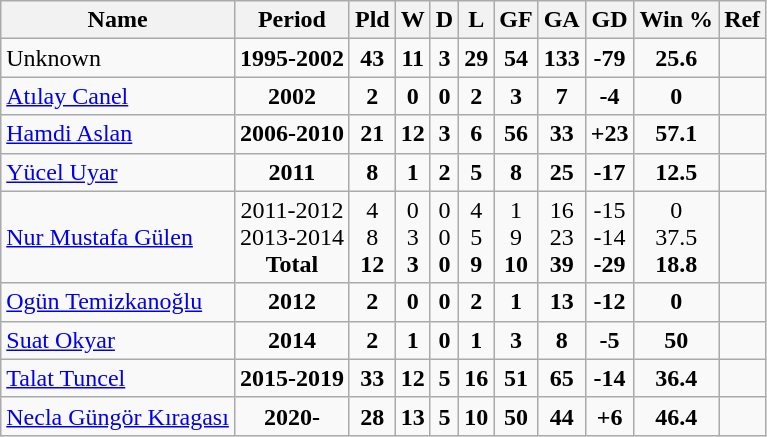<table class="wikitable sortable" style="text-align: center;">
<tr>
<th>Name</th>
<th>Period</th>
<th>Pld</th>
<th>W</th>
<th>D</th>
<th>L</th>
<th>GF</th>
<th>GA</th>
<th>GD</th>
<th>Win %</th>
<th>Ref</th>
</tr>
<tr>
<td align=left>Unknown</td>
<td><strong>1995-2002</strong></td>
<td><strong>43</strong></td>
<td><strong>11</strong></td>
<td><strong>3</strong></td>
<td><strong>29</strong></td>
<td><strong>54</strong></td>
<td><strong>133</strong></td>
<td><strong>-79 </strong></td>
<td><strong>25.6</strong></td>
<td></td>
</tr>
<tr>
<td align=left><a href='#'>Atılay Canel</a></td>
<td><strong>2002</strong></td>
<td><strong>2</strong></td>
<td><strong>0</strong></td>
<td><strong>0</strong></td>
<td><strong>2</strong></td>
<td><strong>3</strong></td>
<td><strong>7</strong></td>
<td><strong>-4</strong></td>
<td><strong>0</strong></td>
<td></td>
</tr>
<tr>
<td align=left><a href='#'>Hamdi Aslan</a></td>
<td><strong>2006-2010</strong></td>
<td><strong>21</strong></td>
<td><strong>12</strong></td>
<td><strong>3</strong></td>
<td><strong>6</strong></td>
<td><strong>56</strong></td>
<td><strong>33</strong></td>
<td><strong>+23</strong></td>
<td><strong>57.1</strong></td>
<td></td>
</tr>
<tr>
<td align=left><a href='#'>Yücel Uyar</a></td>
<td><strong>2011</strong></td>
<td><strong>8</strong></td>
<td><strong>1</strong></td>
<td><strong>2</strong></td>
<td><strong>5</strong></td>
<td><strong>8</strong></td>
<td><strong>25</strong></td>
<td><strong>-17</strong></td>
<td><strong>12.5</strong></td>
<td></td>
</tr>
<tr>
<td align=left><a href='#'>Nur Mustafa Gülen</a></td>
<td>2011-2012<br>2013-2014<br><strong>Total</strong></td>
<td>4 <br>8 <br><strong>12</strong></td>
<td>0 <br>3 <br><strong>3</strong></td>
<td>0 <br>0 <br><strong>0</strong></td>
<td>4 <br>5 <br><strong>9</strong></td>
<td>1 <br>9 <br><strong>10</strong></td>
<td>16 <br>23 <br><strong>39</strong></td>
<td>-15 <br>-14 <br><strong>-29</strong></td>
<td>0 <br>37.5 <br><strong>18.8</strong></td>
<td></td>
</tr>
<tr>
<td align=left><a href='#'>Ogün Temizkanoğlu</a></td>
<td><strong>2012</strong></td>
<td><strong>2</strong></td>
<td><strong>0</strong></td>
<td><strong>0</strong></td>
<td><strong>2</strong></td>
<td><strong>1</strong></td>
<td><strong>13</strong></td>
<td><strong>-12</strong></td>
<td><strong>0</strong></td>
<td></td>
</tr>
<tr>
<td align=left><a href='#'>Suat Okyar</a></td>
<td><strong>2014</strong></td>
<td><strong>2</strong></td>
<td><strong>1</strong></td>
<td><strong>0</strong></td>
<td><strong>1</strong></td>
<td><strong>3</strong></td>
<td><strong>8</strong></td>
<td><strong>-5</strong></td>
<td><strong>50</strong></td>
<td></td>
</tr>
<tr>
<td align=left><a href='#'>Talat Tuncel</a></td>
<td><strong>2015-2019</strong></td>
<td><strong>33</strong></td>
<td><strong>12</strong></td>
<td><strong>5</strong></td>
<td><strong>16</strong></td>
<td><strong>51</strong></td>
<td><strong>65</strong></td>
<td><strong>-14</strong></td>
<td><strong>36.4</strong></td>
<td></td>
</tr>
<tr>
<td align=left><a href='#'>Necla Güngör Kıragası</a></td>
<td><strong>2020-</strong></td>
<td><strong>28</strong></td>
<td><strong>13</strong></td>
<td><strong>5</strong></td>
<td><strong>10</strong></td>
<td><strong>50</strong></td>
<td><strong>44</strong></td>
<td><strong>+6</strong></td>
<td><strong>46.4</strong></td>
<td></td>
</tr>
</table>
